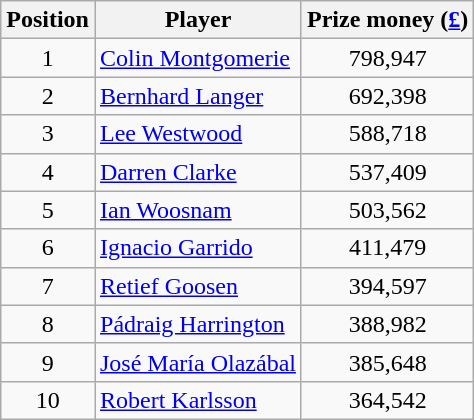<table class="wikitable">
<tr>
<th>Position</th>
<th>Player</th>
<th>Prize money (<a href='#'>£</a>)</th>
</tr>
<tr>
<td align=center>1</td>
<td> <a href='#'>Colin Montgomerie</a></td>
<td align=center>798,947</td>
</tr>
<tr>
<td align=center>2</td>
<td> <a href='#'>Bernhard Langer</a></td>
<td align=center>692,398</td>
</tr>
<tr>
<td align=center>3</td>
<td> <a href='#'>Lee Westwood</a></td>
<td align=center>588,718</td>
</tr>
<tr>
<td align=center>4</td>
<td> <a href='#'>Darren Clarke</a></td>
<td align=center>537,409</td>
</tr>
<tr>
<td align=center>5</td>
<td> <a href='#'>Ian Woosnam</a></td>
<td align=center>503,562</td>
</tr>
<tr>
<td align=center>6</td>
<td> <a href='#'>Ignacio Garrido</a></td>
<td align=center>411,479</td>
</tr>
<tr>
<td align=center>7</td>
<td> <a href='#'>Retief Goosen</a></td>
<td align=center>394,597</td>
</tr>
<tr>
<td align=center>8</td>
<td> <a href='#'>Pádraig Harrington</a></td>
<td align=center>388,982</td>
</tr>
<tr>
<td align=center>9</td>
<td> <a href='#'>José María Olazábal</a></td>
<td align=center>385,648</td>
</tr>
<tr>
<td align=center>10</td>
<td> <a href='#'>Robert Karlsson</a></td>
<td align=center>364,542</td>
</tr>
</table>
